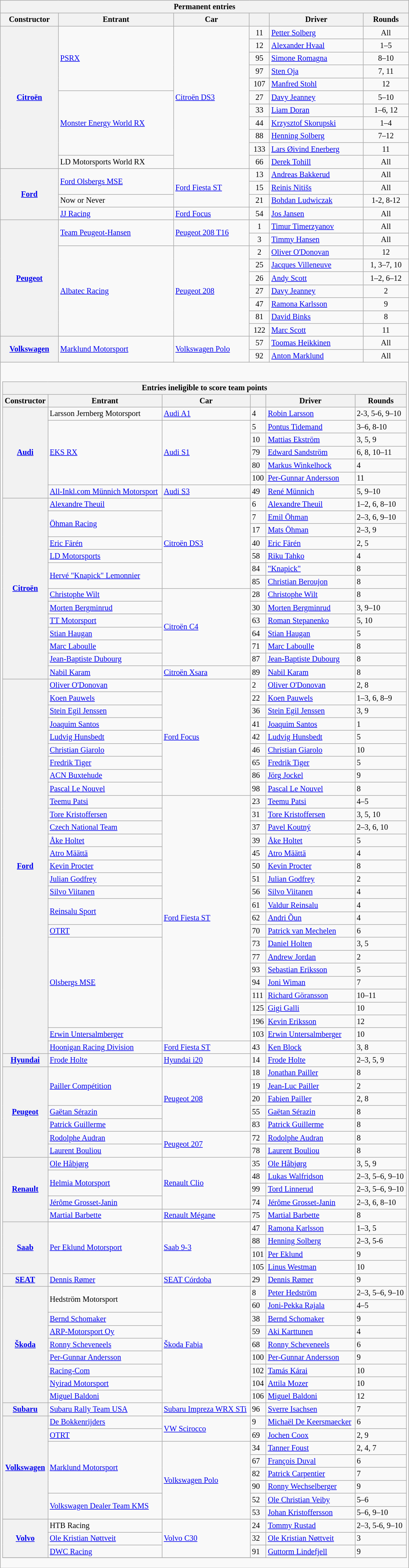<table class="wikitable" style="font-size:85%;">
<tr>
<th colspan="6">Permanent entries</th>
</tr>
<tr>
<th>Constructor</th>
<th>Entrant</th>
<th>Car</th>
<th></th>
<th>Driver</th>
<th>Rounds</th>
</tr>
<tr>
<th rowspan=11><a href='#'>Citroën</a></th>
<td rowspan=5> <a href='#'>PSRX</a></td>
<td rowspan=11><a href='#'>Citroën DS3</a></td>
<td align=center>11</td>
<td> <a href='#'>Petter Solberg</a></td>
<td align=center>All</td>
</tr>
<tr>
<td align=center>12</td>
<td> <a href='#'>Alexander Hvaal</a></td>
<td align=center>1–5</td>
</tr>
<tr>
<td align=center>95</td>
<td> <a href='#'>Simone Romagna</a></td>
<td align=center>8–10</td>
</tr>
<tr>
<td align=center>97</td>
<td> <a href='#'>Sten Oja</a></td>
<td align=center>7, 11</td>
</tr>
<tr>
<td align=center>107</td>
<td> <a href='#'>Manfred Stohl</a></td>
<td align=center>12</td>
</tr>
<tr>
<td rowspan=5> <a href='#'>Monster Energy World RX</a></td>
<td align=center>27</td>
<td> <a href='#'>Davy Jeanney</a></td>
<td align=center>5–10</td>
</tr>
<tr>
<td align=center>33</td>
<td> <a href='#'>Liam Doran</a></td>
<td align=center>1–6, 12</td>
</tr>
<tr>
<td align=center>44</td>
<td> <a href='#'>Krzysztof Skorupski</a></td>
<td align=center>1–4</td>
</tr>
<tr>
<td align=center>88</td>
<td> <a href='#'>Henning Solberg</a></td>
<td align=center>7–12</td>
</tr>
<tr>
<td align=center>133</td>
<td> <a href='#'>Lars Øivind Enerberg</a></td>
<td align=center>11</td>
</tr>
<tr>
<td> LD Motorsports World RX</td>
<td align=center>66</td>
<td> <a href='#'>Derek Tohill</a></td>
<td align=center>All</td>
</tr>
<tr>
<th rowspan="4"><a href='#'>Ford</a></th>
<td rowspan=2> <a href='#'>Ford Olsbergs MSE</a></td>
<td rowspan="3"><a href='#'>Ford Fiesta ST</a></td>
<td align=center>13</td>
<td> <a href='#'>Andreas Bakkerud</a></td>
<td align=center>All</td>
</tr>
<tr>
<td align=center>15</td>
<td> <a href='#'>Reinis Nitišs</a></td>
<td align=center>All</td>
</tr>
<tr>
<td> Now or Never</td>
<td align=center>21</td>
<td> <a href='#'>Bohdan Ludwiczak</a></td>
<td align=center>1-2, 8-12</td>
</tr>
<tr>
<td> <a href='#'>JJ Racing</a></td>
<td><a href='#'>Ford Focus</a></td>
<td align=center>54</td>
<td> <a href='#'>Jos Jansen</a></td>
<td align=center>All</td>
</tr>
<tr>
<th rowspan=9><a href='#'>Peugeot</a></th>
<td rowspan=2> <a href='#'>Team Peugeot-Hansen</a></td>
<td rowspan=2><a href='#'>Peugeot 208 T16</a></td>
<td align=center>1</td>
<td> <a href='#'>Timur Timerzyanov</a></td>
<td align=center>All</td>
</tr>
<tr>
<td align=center>3</td>
<td> <a href='#'>Timmy Hansen</a></td>
<td align=center>All</td>
</tr>
<tr>
<td rowspan=7> <a href='#'>Albatec Racing</a></td>
<td rowspan=7><a href='#'>Peugeot 208</a></td>
<td align=center>2</td>
<td> <a href='#'>Oliver O'Donovan</a></td>
<td align=center>12</td>
</tr>
<tr>
<td align=center>25</td>
<td> <a href='#'>Jacques Villeneuve</a></td>
<td align=center>1, 3–7, 10</td>
</tr>
<tr>
<td align=center>26</td>
<td> <a href='#'>Andy Scott</a></td>
<td align=center>1–2, 6–12</td>
</tr>
<tr>
<td align=center>27</td>
<td> <a href='#'>Davy Jeanney</a></td>
<td align=center>2</td>
</tr>
<tr>
<td align=center>47</td>
<td> <a href='#'>Ramona Karlsson</a></td>
<td align=center>9</td>
</tr>
<tr>
<td align=center>81</td>
<td> <a href='#'>David Binks</a></td>
<td align=center>8</td>
</tr>
<tr>
<td align=center>122</td>
<td> <a href='#'>Marc Scott</a></td>
<td align=center>11</td>
</tr>
<tr>
<th rowspan=2><a href='#'>Volkswagen</a></th>
<td rowspan=2> <a href='#'>Marklund Motorsport</a></td>
<td rowspan=2><a href='#'>Volkswagen Polo</a></td>
<td align=center>57</td>
<td> <a href='#'>Toomas Heikkinen</a></td>
<td align=center>All</td>
</tr>
<tr>
<td align=center>92</td>
<td> <a href='#'>Anton Marklund</a></td>
<td align=center>All</td>
</tr>
<tr>
<td colspan=6><br><table class="wikitable collapsible collapsed" style="font-size:100%; width:100%;">
<tr>
<th colspan="7">Entries ineligible to score team points</th>
</tr>
<tr>
<th>Constructor</th>
<th>Entrant</th>
<th>Car</th>
<th></th>
<th>Driver</th>
<th>Rounds</th>
</tr>
<tr>
<th rowspan=7><a href='#'>Audi</a></th>
<td> Larsson Jernberg Motorsport</td>
<td><a href='#'>Audi A1</a></td>
<td>4</td>
<td> <a href='#'>Robin Larsson</a></td>
<td>2-3, 5-6, 9–10</td>
</tr>
<tr>
<td rowspan=5> <a href='#'>EKS RX</a></td>
<td rowspan=5><a href='#'>Audi S1</a></td>
<td>5</td>
<td> <a href='#'>Pontus Tidemand</a></td>
<td>3–6, 8-10</td>
</tr>
<tr>
<td>10</td>
<td> <a href='#'>Mattias Ekström</a></td>
<td>3, 5, 9</td>
</tr>
<tr>
<td>79</td>
<td> <a href='#'>Edward Sandström</a></td>
<td>6, 8, 10–11</td>
</tr>
<tr>
<td>80</td>
<td> <a href='#'>Markus Winkelhock</a></td>
<td>4</td>
</tr>
<tr>
<td>100</td>
<td> <a href='#'>Per-Gunnar Andersson</a></td>
<td>11</td>
</tr>
<tr>
<td> <a href='#'>All-Inkl.com Münnich Motorsport</a></td>
<td><a href='#'>Audi S3</a></td>
<td>49</td>
<td> <a href='#'>René Münnich</a></td>
<td>5, 9–10</td>
</tr>
<tr>
<th rowspan=14><a href='#'>Citroën</a></th>
<td> <a href='#'>Alexandre Theuil</a></td>
<td rowspan=7><a href='#'>Citroën DS3</a></td>
<td>6</td>
<td> <a href='#'>Alexandre Theuil</a></td>
<td>1–2, 6, 8–10</td>
</tr>
<tr>
<td rowspan=2> <a href='#'>Öhman Racing</a></td>
<td>7</td>
<td> <a href='#'>Emil Öhman</a></td>
<td>2–3, 6, 9–10</td>
</tr>
<tr>
<td>17</td>
<td> <a href='#'>Mats Öhman</a></td>
<td>2–3, 9</td>
</tr>
<tr>
<td> <a href='#'>Eric Färén</a></td>
<td>40</td>
<td> <a href='#'>Eric Färén</a></td>
<td>2, 5</td>
</tr>
<tr>
<td> <a href='#'>LD Motorsports</a></td>
<td>58</td>
<td> <a href='#'>Riku Tahko</a></td>
<td>4</td>
</tr>
<tr>
<td rowspan=2> <a href='#'>Hervé "Knapick" Lemonnier</a></td>
<td>84</td>
<td> <a href='#'>"Knapick"</a></td>
<td>8</td>
</tr>
<tr>
<td>85</td>
<td> <a href='#'>Christian Beroujon</a></td>
<td>8</td>
</tr>
<tr>
<td> <a href='#'>Christophe Wilt</a></td>
<td rowspan=6><a href='#'>Citroën C4</a></td>
<td>28</td>
<td> <a href='#'>Christophe Wilt</a></td>
<td>8</td>
</tr>
<tr>
<td> <a href='#'>Morten Bergminrud</a></td>
<td>30</td>
<td> <a href='#'>Morten Bergminrud</a></td>
<td>3, 9–10</td>
</tr>
<tr>
<td> <a href='#'>TT Motorsport</a></td>
<td>63</td>
<td> <a href='#'>Roman Stepanenko</a></td>
<td>5, 10</td>
</tr>
<tr>
<td> <a href='#'>Stian Haugan</a></td>
<td>64</td>
<td> <a href='#'>Stian Haugan</a></td>
<td>5</td>
</tr>
<tr>
<td> <a href='#'>Marc Laboulle</a></td>
<td>71</td>
<td> <a href='#'>Marc Laboulle</a></td>
<td>8</td>
</tr>
<tr>
<td> <a href='#'>Jean-Baptiste Dubourg</a></td>
<td>87</td>
<td> <a href='#'>Jean-Baptiste Dubourg</a></td>
<td>8</td>
</tr>
<tr>
<td> <a href='#'>Nabil Karam</a></td>
<td><a href='#'>Citroën Xsara</a></td>
<td>89</td>
<td> <a href='#'>Nabil Karam</a></td>
<td>8</td>
</tr>
<tr>
<th rowspan=29><a href='#'>Ford</a></th>
<td> <a href='#'>Oliver O'Donovan</a></td>
<td rowspan=9><a href='#'>Ford Focus</a></td>
<td>2</td>
<td> <a href='#'>Oliver O'Donovan</a></td>
<td>2, 8</td>
</tr>
<tr>
<td> <a href='#'>Koen Pauwels</a></td>
<td>22</td>
<td> <a href='#'>Koen Pauwels</a></td>
<td>1–3, 6, 8–9</td>
</tr>
<tr>
<td> <a href='#'>Stein Egil Jenssen</a></td>
<td>36</td>
<td> <a href='#'>Stein Egil Jenssen</a></td>
<td>3, 9</td>
</tr>
<tr>
<td> <a href='#'>Joaquim Santos</a></td>
<td>41</td>
<td> <a href='#'>Joaquim Santos</a></td>
<td>1</td>
</tr>
<tr>
<td> <a href='#'>Ludvig Hunsbedt</a></td>
<td>42</td>
<td> <a href='#'>Ludvig Hunsbedt</a></td>
<td>5</td>
</tr>
<tr>
<td> <a href='#'>Christian Giarolo</a></td>
<td>46</td>
<td> <a href='#'>Christian Giarolo</a></td>
<td>10</td>
</tr>
<tr>
<td> <a href='#'>Fredrik Tiger</a></td>
<td>65</td>
<td> <a href='#'>Fredrik Tiger</a></td>
<td>5</td>
</tr>
<tr>
<td> <a href='#'>ACN Buxtehude</a></td>
<td>86</td>
<td> <a href='#'>Jörg Jockel</a></td>
<td>9</td>
</tr>
<tr>
<td> <a href='#'>Pascal Le Nouvel</a></td>
<td>98</td>
<td> <a href='#'>Pascal Le Nouvel</a></td>
<td>8</td>
</tr>
<tr>
<td> <a href='#'>Teemu Patsi</a></td>
<td rowspan=19><a href='#'>Ford Fiesta ST</a></td>
<td>23</td>
<td> <a href='#'>Teemu Patsi</a></td>
<td>4–5</td>
</tr>
<tr>
<td> <a href='#'>Tore Kristoffersen</a></td>
<td>31</td>
<td> <a href='#'>Tore Kristoffersen</a></td>
<td>3, 5, 10</td>
</tr>
<tr>
<td> <a href='#'>Czech National Team</a></td>
<td>37</td>
<td> <a href='#'>Pavel Koutný</a></td>
<td>2–3, 6, 10</td>
</tr>
<tr>
<td> <a href='#'>Åke Holtet</a></td>
<td>39</td>
<td> <a href='#'>Åke Holtet</a></td>
<td>5</td>
</tr>
<tr>
<td> <a href='#'>Atro Määttä</a></td>
<td>45</td>
<td> <a href='#'>Atro Määttä</a></td>
<td>4</td>
</tr>
<tr>
<td> <a href='#'>Kevin Procter</a></td>
<td>50</td>
<td> <a href='#'>Kevin Procter</a></td>
<td>8</td>
</tr>
<tr>
<td> <a href='#'>Julian Godfrey</a></td>
<td>51</td>
<td> <a href='#'>Julian Godfrey</a></td>
<td>2</td>
</tr>
<tr>
<td> <a href='#'>Silvo Viitanen</a></td>
<td>56</td>
<td> <a href='#'>Silvo Viitanen</a></td>
<td>4</td>
</tr>
<tr>
<td rowspan=2> <a href='#'>Reinsalu Sport</a></td>
<td>61</td>
<td> <a href='#'>Valdur Reinsalu</a></td>
<td>4</td>
</tr>
<tr>
<td>62</td>
<td> <a href='#'>Andri Õun</a></td>
<td>4</td>
</tr>
<tr>
<td> <a href='#'>OTRT</a></td>
<td>70</td>
<td> <a href='#'>Patrick van Mechelen</a></td>
<td>6</td>
</tr>
<tr>
<td rowspan=7> <a href='#'>Olsbergs MSE</a></td>
<td>73</td>
<td> <a href='#'>Daniel Holten</a></td>
<td>3, 5</td>
</tr>
<tr>
<td>77</td>
<td> <a href='#'>Andrew Jordan</a></td>
<td>2</td>
</tr>
<tr>
<td>93</td>
<td> <a href='#'>Sebastian Eriksson</a></td>
<td>5</td>
</tr>
<tr>
<td>94</td>
<td> <a href='#'>Joni Wiman</a></td>
<td>7</td>
</tr>
<tr>
<td>111</td>
<td> <a href='#'>Richard Göransson</a></td>
<td>10–11</td>
</tr>
<tr>
<td>125</td>
<td> <a href='#'>Gigi Galli</a></td>
<td>10</td>
</tr>
<tr>
<td>196</td>
<td> <a href='#'>Kevin Eriksson</a></td>
<td>12</td>
</tr>
<tr>
<td> <a href='#'>Erwin Untersalmberger</a></td>
<td>103</td>
<td> <a href='#'>Erwin Untersalmberger</a></td>
<td>10</td>
</tr>
<tr>
<td> <a href='#'>Hoonigan Racing Division</a></td>
<td><a href='#'>Ford Fiesta ST</a></td>
<td>43</td>
<td> <a href='#'>Ken Block</a></td>
<td>3, 8</td>
</tr>
<tr>
<th><a href='#'>Hyundai</a></th>
<td> <a href='#'>Frode Holte</a></td>
<td><a href='#'>Hyundai i20</a></td>
<td>14</td>
<td> <a href='#'>Frode Holte</a></td>
<td>2–3, 5, 9</td>
</tr>
<tr>
<th rowspan=7><a href='#'>Peugeot</a></th>
<td rowspan=3> <a href='#'>Pailler Compétition</a></td>
<td rowspan=5><a href='#'>Peugeot 208</a></td>
<td>18</td>
<td> <a href='#'>Jonathan Pailler</a></td>
<td>8</td>
</tr>
<tr>
<td>19</td>
<td> <a href='#'>Jean-Luc Pailler</a></td>
<td>2</td>
</tr>
<tr>
<td>20</td>
<td> <a href='#'>Fabien Pailler</a></td>
<td>2, 8</td>
</tr>
<tr>
<td> <a href='#'>Gaëtan Sérazin</a></td>
<td>55</td>
<td> <a href='#'>Gaëtan Sérazin</a></td>
<td>8</td>
</tr>
<tr>
<td> <a href='#'>Patrick Guillerme</a></td>
<td>83</td>
<td> <a href='#'>Patrick Guillerme</a></td>
<td>8</td>
</tr>
<tr>
<td> <a href='#'>Rodolphe Audran</a></td>
<td rowspan=2><a href='#'>Peugeot 207</a></td>
<td>72</td>
<td> <a href='#'>Rodolphe Audran</a></td>
<td>8</td>
</tr>
<tr>
<td> <a href='#'>Laurent Bouliou</a></td>
<td>78</td>
<td> <a href='#'>Laurent Bouliou</a></td>
<td>8</td>
</tr>
<tr>
<th rowspan=5><a href='#'>Renault</a></th>
<td> <a href='#'>Ole Håbjørg</a></td>
<td rowspan=4><a href='#'>Renault Clio</a></td>
<td>35</td>
<td> <a href='#'>Ole Håbjørg</a></td>
<td>3, 5, 9</td>
</tr>
<tr>
<td rowspan=2> <a href='#'>Helmia Motorsport</a></td>
<td>48</td>
<td> <a href='#'>Lukas Walfridson</a></td>
<td>2–3, 5–6, 9–10</td>
</tr>
<tr>
<td>99</td>
<td> <a href='#'>Tord Linnerud</a></td>
<td>2–3, 5–6, 9–10</td>
</tr>
<tr>
<td> <a href='#'>Jérôme Grosset-Janin</a></td>
<td>74</td>
<td> <a href='#'>Jérôme Grosset-Janin</a></td>
<td>2–3, 6, 8–10</td>
</tr>
<tr>
<td> <a href='#'>Martial Barbette</a></td>
<td><a href='#'>Renault Mégane</a></td>
<td>75</td>
<td> <a href='#'>Martial Barbette</a></td>
<td>8</td>
</tr>
<tr>
<th rowspan=4><a href='#'>Saab</a></th>
<td rowspan=4> <a href='#'>Per Eklund Motorsport</a></td>
<td rowspan=4><a href='#'>Saab 9-3</a></td>
<td>47</td>
<td> <a href='#'>Ramona Karlsson</a></td>
<td>1–3, 5</td>
</tr>
<tr>
<td>88</td>
<td> <a href='#'>Henning Solberg</a></td>
<td>2–3, 5-6</td>
</tr>
<tr>
<td>101</td>
<td> <a href='#'>Per Eklund</a></td>
<td>9</td>
</tr>
<tr>
<td>105</td>
<td> <a href='#'>Linus Westman</a></td>
<td>10</td>
</tr>
<tr>
<th><a href='#'>SEAT</a></th>
<td> <a href='#'>Dennis Rømer</a></td>
<td><a href='#'>SEAT Córdoba</a></td>
<td>29</td>
<td> <a href='#'>Dennis Rømer</a></td>
<td>9</td>
</tr>
<tr>
<th rowspan=9><a href='#'>Škoda</a></th>
<td rowspan=2> Hedström Motorsport</td>
<td rowspan=9><a href='#'>Škoda Fabia</a></td>
<td>8</td>
<td> <a href='#'>Peter Hedström</a></td>
<td>2–3, 5–6, 9–10</td>
</tr>
<tr>
<td>60</td>
<td> <a href='#'>Joni-Pekka Rajala</a></td>
<td>4–5</td>
</tr>
<tr>
<td> <a href='#'>Bernd Schomaker</a></td>
<td>38</td>
<td> <a href='#'>Bernd Schomaker</a></td>
<td>9</td>
</tr>
<tr>
<td> <a href='#'>ARP-Motorsport Oy</a></td>
<td>59</td>
<td> <a href='#'>Aki Karttunen</a></td>
<td>4</td>
</tr>
<tr>
<td> <a href='#'>Ronny Scheveneels</a></td>
<td>68</td>
<td> <a href='#'>Ronny Scheveneels</a></td>
<td>6</td>
</tr>
<tr>
<td> <a href='#'>Per-Gunnar Andersson</a></td>
<td>100</td>
<td> <a href='#'>Per-Gunnar Andersson</a></td>
<td>9</td>
</tr>
<tr>
<td> <a href='#'>Racing-Com</a></td>
<td>102</td>
<td> <a href='#'>Tamás Kárai</a></td>
<td>10</td>
</tr>
<tr>
<td> <a href='#'>Nyirad Motorsport</a></td>
<td>104</td>
<td> <a href='#'>Attila Mozer</a></td>
<td>10</td>
</tr>
<tr>
<td> <a href='#'>Miguel Baldoni</a></td>
<td>106</td>
<td> <a href='#'>Miguel Baldoni</a></td>
<td>12</td>
</tr>
<tr>
<th><a href='#'>Subaru</a></th>
<td> <a href='#'>Subaru Rally Team USA</a></td>
<td><a href='#'>Subaru Impreza WRX STi</a></td>
<td>96</td>
<td> <a href='#'>Sverre Isachsen</a></td>
<td>7</td>
</tr>
<tr>
<th rowspan=8><a href='#'>Volkswagen</a></th>
<td> <a href='#'>De Bokkenrijders</a></td>
<td rowspan=2><a href='#'>VW Scirocco</a></td>
<td>9</td>
<td>  <a href='#'>Michaël De Keersmaecker</a></td>
<td>6</td>
</tr>
<tr>
<td> <a href='#'>OTRT</a></td>
<td>69</td>
<td> <a href='#'>Jochen Coox</a></td>
<td>2, 9</td>
</tr>
<tr>
<td rowspan=4> <a href='#'>Marklund Motorsport</a></td>
<td rowspan=6><a href='#'>Volkswagen Polo</a></td>
<td>34</td>
<td> <a href='#'>Tanner Foust</a></td>
<td>2, 4, 7</td>
</tr>
<tr>
<td>67</td>
<td> <a href='#'>François Duval</a></td>
<td>6</td>
</tr>
<tr>
<td>82</td>
<td> <a href='#'>Patrick Carpentier</a></td>
<td>7</td>
</tr>
<tr>
<td>90</td>
<td> <a href='#'>Ronny Wechselberger</a></td>
<td>9</td>
</tr>
<tr>
<td rowspan=2> <a href='#'>Volkswagen Dealer Team KMS</a></td>
<td>52</td>
<td> <a href='#'>Ole Christian Veiby</a></td>
<td>5–6</td>
</tr>
<tr>
<td>53</td>
<td> <a href='#'>Johan Kristoffersson</a></td>
<td>5–6, 9–10</td>
</tr>
<tr>
<th rowspan=3><a href='#'>Volvo</a></th>
<td> HTB Racing</td>
<td rowspan=3><a href='#'>Volvo C30</a></td>
<td>24</td>
<td> <a href='#'>Tommy Rustad</a></td>
<td>2–3, 5-6, 9–10</td>
</tr>
<tr>
<td> <a href='#'>Ole Kristian Nøttveit</a></td>
<td>32</td>
<td> <a href='#'>Ole Kristian Nøttveit</a></td>
<td>3</td>
</tr>
<tr>
<td> <a href='#'>DWC Racing</a></td>
<td>91</td>
<td> <a href='#'>Guttorm Lindefjell</a></td>
<td>9</td>
</tr>
<tr>
</tr>
</table>
</td>
</tr>
</table>
